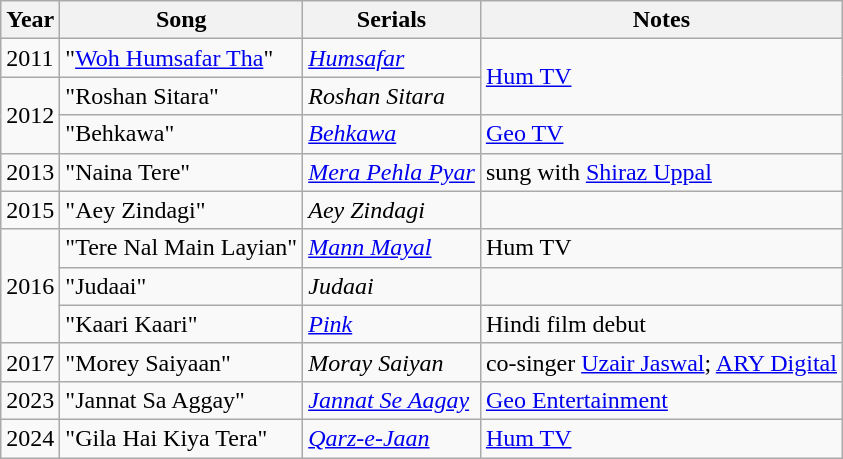<table class="wikitable">
<tr>
<th>Year</th>
<th>Song</th>
<th>Serials</th>
<th>Notes</th>
</tr>
<tr>
<td>2011</td>
<td>"<a href='#'>Woh Humsafar Tha</a>"</td>
<td><em><a href='#'>Humsafar</a></em></td>
<td rowspan="2"><a href='#'>Hum TV</a></td>
</tr>
<tr>
<td rowspan="2">2012</td>
<td>"Roshan Sitara"</td>
<td><em>Roshan Sitara</em></td>
</tr>
<tr>
<td>"Behkawa"</td>
<td><em><a href='#'>Behkawa</a></em></td>
<td><a href='#'>Geo TV</a></td>
</tr>
<tr>
<td>2013</td>
<td>"Naina Tere"</td>
<td><em><a href='#'>Mera Pehla Pyar</a></em></td>
<td>sung with <a href='#'>Shiraz Uppal</a></td>
</tr>
<tr>
<td>2015</td>
<td>"Aey Zindagi"</td>
<td><em>Aey Zindagi</em></td>
<td></td>
</tr>
<tr>
<td rowspan="3">2016</td>
<td>"Tere Nal Main Layian"</td>
<td><em><a href='#'>Mann Mayal</a></em></td>
<td>Hum TV</td>
</tr>
<tr>
<td>"Judaai"</td>
<td><em>Judaai</em></td>
<td></td>
</tr>
<tr>
<td>"Kaari Kaari"</td>
<td><em><a href='#'>Pink</a></em></td>
<td>Hindi film debut</td>
</tr>
<tr>
<td>2017</td>
<td>"Morey Saiyaan"</td>
<td><em>Moray Saiyan</em></td>
<td>co-singer <a href='#'>Uzair Jaswal</a>; <a href='#'>ARY Digital</a></td>
</tr>
<tr>
<td>2023</td>
<td>"Jannat Sa Aggay"</td>
<td><em><a href='#'>Jannat Se Aagay</a></em></td>
<td><a href='#'>Geo Entertainment</a></td>
</tr>
<tr>
<td>2024</td>
<td>"Gila Hai Kiya Tera"</td>
<td><em><a href='#'>Qarz-e-Jaan</a></em></td>
<td><a href='#'>Hum TV</a></td>
</tr>
</table>
